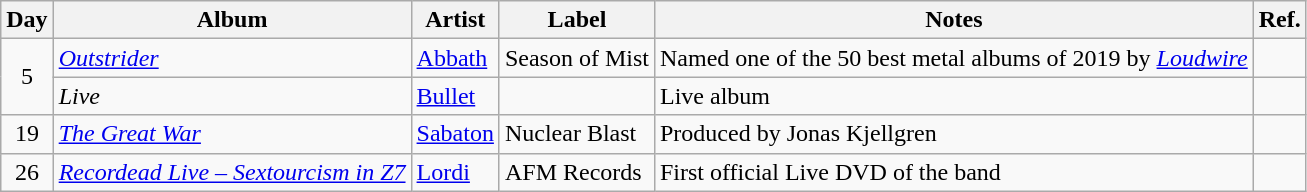<table class="wikitable">
<tr>
<th>Day</th>
<th>Album</th>
<th>Artist</th>
<th>Label</th>
<th>Notes</th>
<th>Ref.</th>
</tr>
<tr>
<td style="text-align:center;" rowspan="2">5</td>
<td><em><a href='#'>Outstrider</a></em></td>
<td><a href='#'>Abbath</a></td>
<td>Season of Mist</td>
<td>Named one of the 50 best metal albums of 2019 by <em><a href='#'>Loudwire</a></em></td>
<td></td>
</tr>
<tr>
<td><em>Live</em></td>
<td><a href='#'>Bullet</a></td>
<td></td>
<td>Live album</td>
<td></td>
</tr>
<tr>
<td style="text-align:center;" rowspan="1">19</td>
<td><em><a href='#'>The Great War</a></em></td>
<td><a href='#'>Sabaton</a></td>
<td>Nuclear Blast</td>
<td>Produced by Jonas Kjellgren</td>
<td></td>
</tr>
<tr>
<td style="text-align:center;" rowspan="1">26</td>
<td><em><a href='#'>Recordead Live – Sextourcism in Z7</a></em></td>
<td><a href='#'>Lordi</a></td>
<td>AFM Records</td>
<td>First official Live DVD of the band</td>
<td></td>
</tr>
</table>
